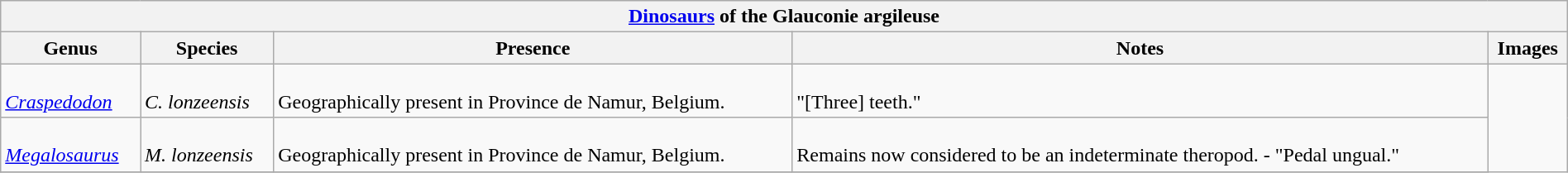<table class="wikitable" align="center" width="100%">
<tr>
<th colspan="5" align="center"><strong><a href='#'>Dinosaurs</a> of the Glauconie argileuse</strong></th>
</tr>
<tr>
<th>Genus</th>
<th>Species</th>
<th>Presence</th>
<th>Notes</th>
<th>Images</th>
</tr>
<tr>
<td><br><em><a href='#'>Craspedodon</a></em></td>
<td><br><em>C. lonzeensis</em></td>
<td><br>Geographically present in Province de Namur, Belgium.</td>
<td><br>"[Three] teeth."</td>
<td rowspan="99"><br></td>
</tr>
<tr>
<td><br><em><a href='#'>Megalosaurus</a></em></td>
<td><br><em>M. lonzeensis</em></td>
<td><br>Geographically present in Province de Namur, Belgium.</td>
<td><br>Remains now considered to be an indeterminate theropod. - "Pedal ungual."</td>
</tr>
<tr>
</tr>
</table>
